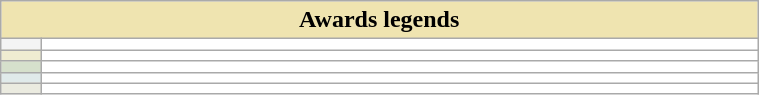<table class="wikitable" style="background-color:#FFFFFF;width:40%;">
<tr>
<th colspan="2" style="background-color:#EFE4B0;">Awards legends</th>
</tr>
<tr>
<td style="background-color:#F4F4F4;width:20px;"></td>
<td></td>
</tr>
<tr>
<td style="background-color:#EFECD1;width:20px;"></td>
<td></td>
</tr>
<tr>
<td style="background-color:#D6E0CC;width:20px;"></td>
<td></td>
</tr>
<tr>
<td style="background-color:#E0EAEA;width:20px;"></td>
<td></td>
</tr>
<tr>
<td style="background-color:#EBEBE0;width:20px;"></td>
<td></td>
</tr>
</table>
